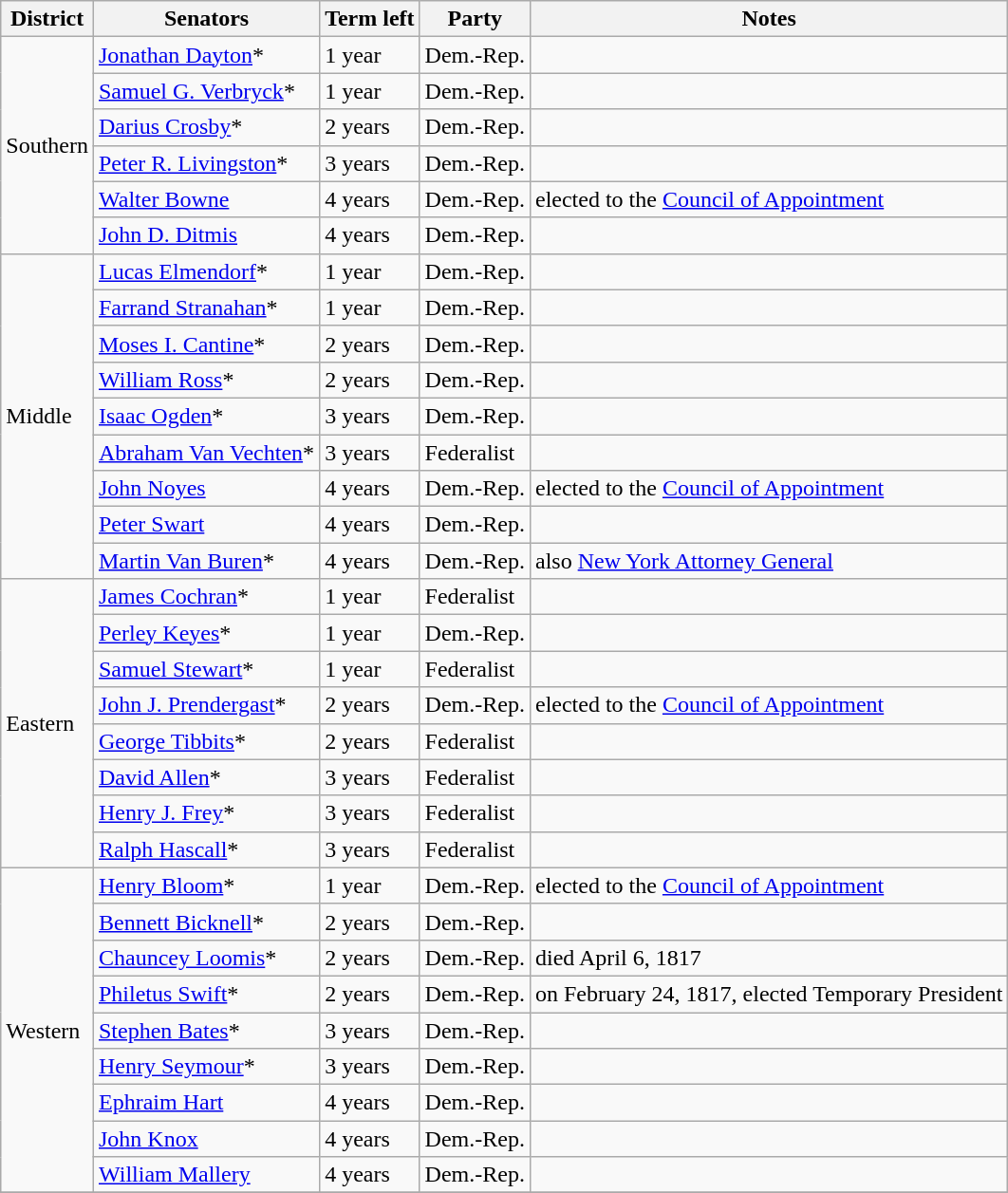<table class=wikitable>
<tr>
<th>District</th>
<th>Senators</th>
<th>Term left</th>
<th>Party</th>
<th>Notes</th>
</tr>
<tr>
<td rowspan="6">Southern</td>
<td><a href='#'>Jonathan Dayton</a>*</td>
<td>1 year</td>
<td>Dem.-Rep.</td>
<td></td>
</tr>
<tr>
<td><a href='#'>Samuel G. Verbryck</a>*</td>
<td>1 year</td>
<td>Dem.-Rep.</td>
<td></td>
</tr>
<tr>
<td><a href='#'>Darius Crosby</a>*</td>
<td>2 years</td>
<td>Dem.-Rep.</td>
<td></td>
</tr>
<tr>
<td><a href='#'>Peter R. Livingston</a>*</td>
<td>3 years</td>
<td>Dem.-Rep.</td>
<td></td>
</tr>
<tr>
<td><a href='#'>Walter Bowne</a></td>
<td>4 years</td>
<td>Dem.-Rep.</td>
<td>elected to the <a href='#'>Council of Appointment</a></td>
</tr>
<tr>
<td><a href='#'>John D. Ditmis</a></td>
<td>4 years</td>
<td>Dem.-Rep.</td>
<td></td>
</tr>
<tr>
<td rowspan="9">Middle</td>
<td><a href='#'>Lucas Elmendorf</a>*</td>
<td>1 year</td>
<td>Dem.-Rep.</td>
<td></td>
</tr>
<tr>
<td><a href='#'>Farrand Stranahan</a>*</td>
<td>1 year</td>
<td>Dem.-Rep.</td>
<td></td>
</tr>
<tr>
<td><a href='#'>Moses I. Cantine</a>*</td>
<td>2 years</td>
<td>Dem.-Rep.</td>
<td></td>
</tr>
<tr>
<td><a href='#'>William Ross</a>*</td>
<td>2 years</td>
<td>Dem.-Rep.</td>
<td></td>
</tr>
<tr>
<td><a href='#'>Isaac Ogden</a>*</td>
<td>3 years</td>
<td>Dem.-Rep.</td>
<td></td>
</tr>
<tr>
<td><a href='#'>Abraham Van Vechten</a>*</td>
<td>3 years</td>
<td>Federalist</td>
<td></td>
</tr>
<tr>
<td><a href='#'>John Noyes</a></td>
<td>4 years</td>
<td>Dem.-Rep.</td>
<td>elected to the <a href='#'>Council of Appointment</a></td>
</tr>
<tr>
<td><a href='#'>Peter Swart</a></td>
<td>4 years</td>
<td>Dem.-Rep.</td>
<td></td>
</tr>
<tr>
<td><a href='#'>Martin Van Buren</a>*</td>
<td>4 years</td>
<td>Dem.-Rep.</td>
<td>also <a href='#'>New York Attorney General</a></td>
</tr>
<tr>
<td rowspan="8">Eastern</td>
<td><a href='#'>James Cochran</a>*</td>
<td>1 year</td>
<td>Federalist</td>
<td></td>
</tr>
<tr>
<td><a href='#'>Perley Keyes</a>*</td>
<td>1 year</td>
<td>Dem.-Rep.</td>
<td></td>
</tr>
<tr>
<td><a href='#'>Samuel Stewart</a>*</td>
<td>1 year</td>
<td>Federalist</td>
<td></td>
</tr>
<tr>
<td><a href='#'>John J. Prendergast</a>*</td>
<td>2 years</td>
<td>Dem.-Rep.</td>
<td>elected to the <a href='#'>Council of Appointment</a></td>
</tr>
<tr>
<td><a href='#'>George Tibbits</a>*</td>
<td>2 years</td>
<td>Federalist</td>
<td></td>
</tr>
<tr>
<td><a href='#'>David Allen</a>*</td>
<td>3 years</td>
<td>Federalist</td>
<td></td>
</tr>
<tr>
<td><a href='#'>Henry J. Frey</a>*</td>
<td>3 years</td>
<td>Federalist</td>
<td></td>
</tr>
<tr>
<td><a href='#'>Ralph Hascall</a>*</td>
<td>3 years</td>
<td>Federalist</td>
<td></td>
</tr>
<tr>
<td rowspan="9">Western</td>
<td><a href='#'>Henry Bloom</a>*</td>
<td>1 year</td>
<td>Dem.-Rep.</td>
<td>elected to the <a href='#'>Council of Appointment</a></td>
</tr>
<tr>
<td><a href='#'>Bennett Bicknell</a>*</td>
<td>2 years</td>
<td>Dem.-Rep.</td>
<td></td>
</tr>
<tr>
<td><a href='#'>Chauncey Loomis</a>*</td>
<td>2 years</td>
<td>Dem.-Rep.</td>
<td>died April 6, 1817</td>
</tr>
<tr>
<td><a href='#'>Philetus Swift</a>*</td>
<td>2 years</td>
<td>Dem.-Rep.</td>
<td>on February 24, 1817, elected Temporary President</td>
</tr>
<tr>
<td><a href='#'>Stephen Bates</a>*</td>
<td>3 years</td>
<td>Dem.-Rep.</td>
<td></td>
</tr>
<tr>
<td><a href='#'>Henry Seymour</a>*</td>
<td>3 years</td>
<td>Dem.-Rep.</td>
<td></td>
</tr>
<tr>
<td><a href='#'>Ephraim Hart</a></td>
<td>4 years</td>
<td>Dem.-Rep.</td>
<td></td>
</tr>
<tr>
<td><a href='#'>John Knox</a></td>
<td>4 years</td>
<td>Dem.-Rep.</td>
<td></td>
</tr>
<tr>
<td><a href='#'>William Mallery</a></td>
<td>4 years</td>
<td>Dem.-Rep.</td>
<td></td>
</tr>
<tr>
</tr>
</table>
